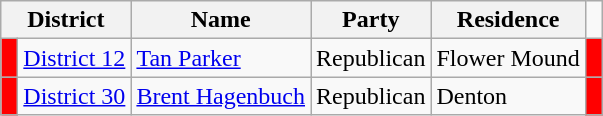<table class="wikitable">
<tr>
<th colspan="2">District</th>
<th>Name</th>
<th>Party</th>
<th>Residence</th>
</tr>
<tr>
<td bgcolor=red> </td>
<td><a href='#'>District 12</a></td>
<td><a href='#'>Tan Parker</a></td>
<td>Republican</td>
<td>Flower Mound</td>
<td bgcolor=red> </td>
</tr>
<tr>
<td bgcolor=red> </td>
<td><a href='#'>District 30</a></td>
<td><a href='#'>Brent Hagenbuch</a></td>
<td>Republican</td>
<td>Denton</td>
<td bgcolor=red> </td>
</tr>
</table>
